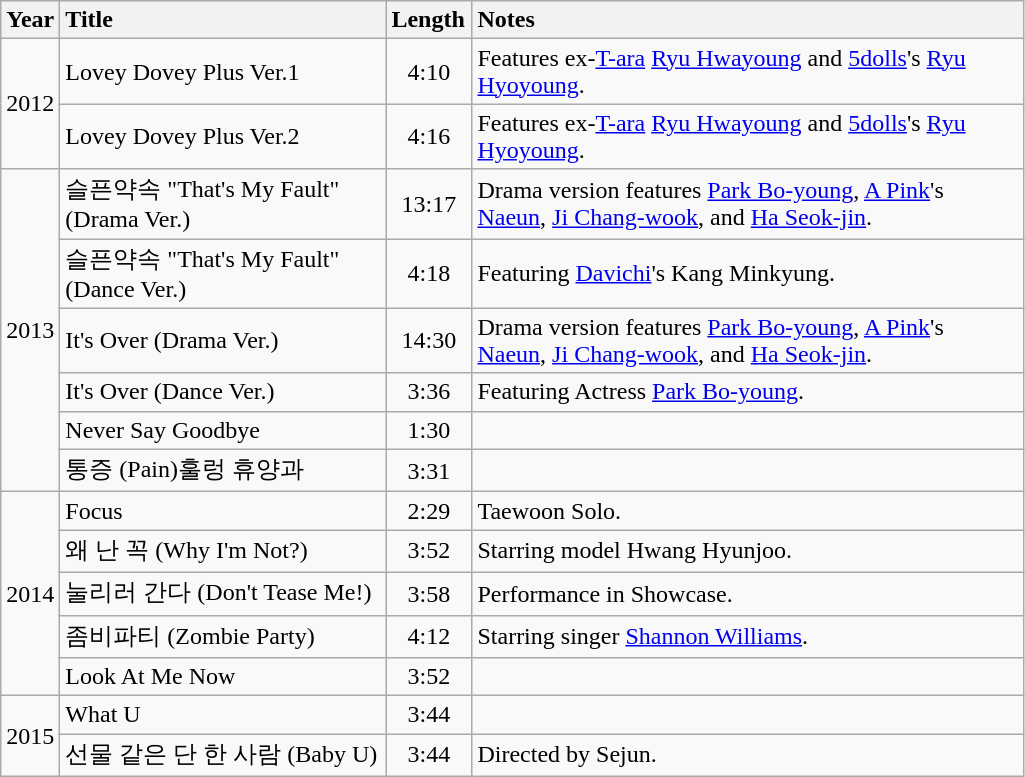<table class="wikitable" style="text-align:center;">
<tr>
<th style="width:15px; text-align:center;">Year</th>
<th style="width:210px; text-align:left;">Title</th>
<th style="width:50px; text-align:left;">Length</th>
<th style="width:360px; text-align:left;">Notes</th>
</tr>
<tr>
<td rowspan=2>2012</td>
<td align="left">Lovey Dovey Plus Ver.1</td>
<td>4:10</td>
<td style="text-align:left;">Features ex-<a href='#'>T-ara</a> <a href='#'>Ryu Hwayoung</a> and <a href='#'>5dolls</a>'s <a href='#'>Ryu Hyoyoung</a>.</td>
</tr>
<tr>
<td align="left">Lovey Dovey Plus Ver.2</td>
<td>4:16</td>
<td style="text-align:left;">Features ex-<a href='#'>T-ara</a> <a href='#'>Ryu Hwayoung</a> and <a href='#'>5dolls</a>'s <a href='#'>Ryu Hyoyoung</a>.</td>
</tr>
<tr>
<td rowspan=6>2013</td>
<td align="left">슬픈약속 "That's My Fault" (Drama Ver.)</td>
<td>13:17</td>
<td style="text-align:left;">Drama version features <a href='#'>Park Bo-young</a>, <a href='#'>A Pink</a>'s <a href='#'>Naeun</a>, <a href='#'>Ji Chang-wook</a>, and <a href='#'>Ha Seok-jin</a>.</td>
</tr>
<tr>
<td align="left">슬픈약속 "That's My Fault" (Dance Ver.)</td>
<td>4:18</td>
<td style="text-align:left;">Featuring <a href='#'>Davichi</a>'s Kang Minkyung.</td>
</tr>
<tr>
<td align="left">It's Over (Drama Ver.)</td>
<td>14:30</td>
<td style="text-align:left;">Drama version features <a href='#'>Park Bo-young</a>, <a href='#'>A Pink</a>'s <a href='#'>Naeun</a>, <a href='#'>Ji Chang-wook</a>, and <a href='#'>Ha Seok-jin</a>.</td>
</tr>
<tr>
<td align="left">It's Over (Dance Ver.)</td>
<td>3:36</td>
<td style="text-align:left;">Featuring Actress <a href='#'>Park Bo-young</a>.</td>
</tr>
<tr>
<td align="left">Never Say Goodbye</td>
<td>1:30</td>
<td></td>
</tr>
<tr>
<td align="left">통증 (Pain)훌렁 휴양과</td>
<td>3:31</td>
<td></td>
</tr>
<tr>
<td rowspan=5>2014</td>
<td align="left">Focus</td>
<td>2:29</td>
<td style="text-align:left;">Taewoon Solo.</td>
</tr>
<tr>
<td align="left">왜 난 꼭 (Why I'm Not?)</td>
<td>3:52</td>
<td style="text-align:left;">Starring model Hwang Hyunjoo.</td>
</tr>
<tr>
<td align="left">눌리러 간다 (Don't Tease Me!)</td>
<td>3:58</td>
<td style="text-align:left;">Performance in Showcase.</td>
</tr>
<tr>
<td align="left">좀비파티 (Zombie Party)</td>
<td>4:12</td>
<td style="text-align:left;">Starring singer <a href='#'>Shannon Williams</a>.</td>
</tr>
<tr>
<td align="left">Look At Me Now</td>
<td>3:52</td>
<td></td>
</tr>
<tr>
<td rowspan=2>2015</td>
<td align="left">What U</td>
<td>3:44</td>
<td style="text-align:left;"></td>
</tr>
<tr>
<td align="left">선물 같은 단 한 사람 (Baby U)</td>
<td>3:44</td>
<td style="text-align:left;">Directed by Sejun.</td>
</tr>
</table>
